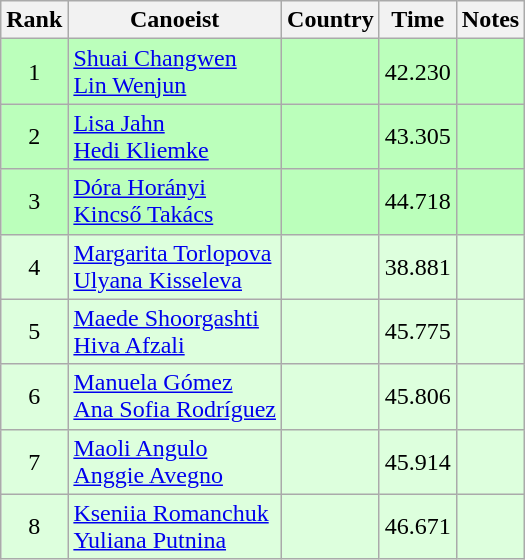<table class="wikitable" style="text-align:center">
<tr>
<th>Rank</th>
<th>Canoeist</th>
<th>Country</th>
<th>Time</th>
<th>Notes</th>
</tr>
<tr bgcolor=bbffbb>
<td>1</td>
<td align="left"><a href='#'>Shuai Changwen</a><br><a href='#'>Lin Wenjun</a></td>
<td align="left"></td>
<td>42.230</td>
<td></td>
</tr>
<tr bgcolor=bbffbb>
<td>2</td>
<td align="left"><a href='#'>Lisa Jahn</a><br><a href='#'>Hedi Kliemke</a></td>
<td align="left"></td>
<td>43.305</td>
<td></td>
</tr>
<tr bgcolor=bbffbb>
<td>3</td>
<td align="left"><a href='#'>Dóra Horányi</a><br><a href='#'>Kincső Takács</a></td>
<td align="left"></td>
<td>44.718</td>
<td></td>
</tr>
<tr bgcolor=ddffdd>
<td>4</td>
<td align="left"><a href='#'>Margarita Torlopova</a><br><a href='#'>Ulyana Kisseleva</a></td>
<td align="left"></td>
<td>38.881</td>
<td></td>
</tr>
<tr bgcolor=ddffdd>
<td>5</td>
<td align="left"><a href='#'>Maede Shoorgashti</a><br><a href='#'>Hiva Afzali</a></td>
<td align="left"></td>
<td>45.775</td>
<td></td>
</tr>
<tr bgcolor=ddffdd>
<td>6</td>
<td align="left"><a href='#'>Manuela Gómez</a><br><a href='#'>Ana Sofia Rodríguez</a></td>
<td align="left"></td>
<td>45.806</td>
<td></td>
</tr>
<tr bgcolor=ddffdd>
<td>7</td>
<td align="left"><a href='#'>Maoli Angulo</a><br><a href='#'>Anggie Avegno</a></td>
<td align="left"></td>
<td>45.914</td>
<td></td>
</tr>
<tr bgcolor=ddffdd>
<td>8</td>
<td align="left"><a href='#'>Kseniia Romanchuk</a><br><a href='#'>Yuliana Putnina</a></td>
<td align="left"></td>
<td>46.671</td>
<td></td>
</tr>
</table>
